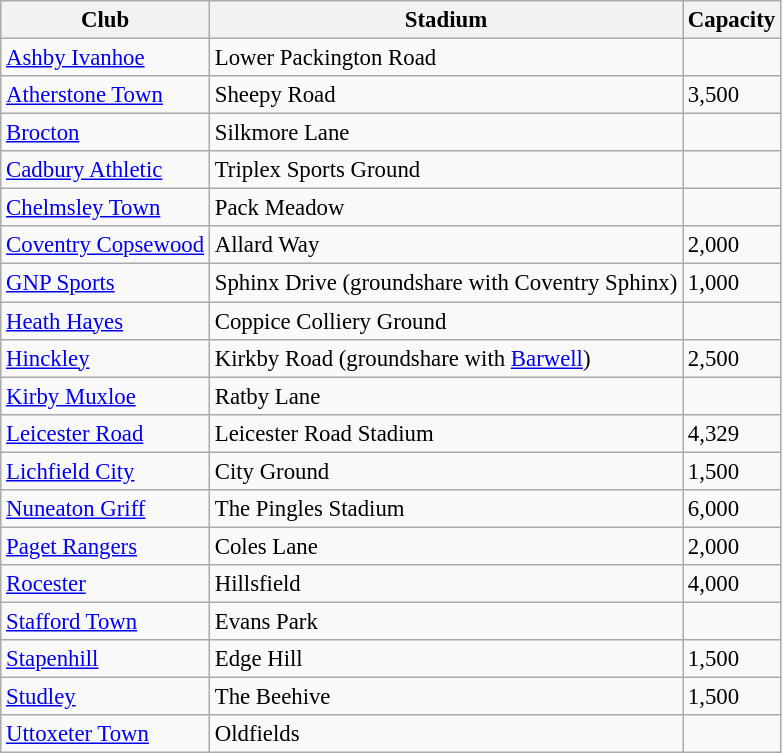<table class="wikitable sortable" style="font-size:95%">
<tr>
<th>Club</th>
<th>Stadium</th>
<th>Capacity</th>
</tr>
<tr>
<td><a href='#'>Ashby Ivanhoe</a></td>
<td>Lower Packington Road</td>
</tr>
<tr>
<td><a href='#'>Atherstone Town</a></td>
<td>Sheepy Road</td>
<td>3,500</td>
</tr>
<tr>
<td><a href='#'>Brocton</a></td>
<td>Silkmore Lane</td>
<td></td>
</tr>
<tr>
<td><a href='#'>Cadbury Athletic</a></td>
<td>Triplex Sports Ground</td>
<td></td>
</tr>
<tr>
<td><a href='#'>Chelmsley Town</a></td>
<td>Pack Meadow</td>
<td></td>
</tr>
<tr>
<td><a href='#'>Coventry Copsewood</a></td>
<td>Allard Way</td>
<td>2,000</td>
</tr>
<tr>
<td><a href='#'>GNP Sports</a></td>
<td>Sphinx Drive (groundshare with Coventry Sphinx)</td>
<td>1,000</td>
</tr>
<tr>
<td><a href='#'>Heath Hayes</a></td>
<td>Coppice Colliery Ground</td>
<td></td>
</tr>
<tr>
<td><a href='#'>Hinckley</a></td>
<td>Kirkby Road (groundshare with <a href='#'>Barwell</a>)</td>
<td>2,500</td>
</tr>
<tr>
<td><a href='#'>Kirby Muxloe</a></td>
<td>Ratby Lane</td>
<td></td>
</tr>
<tr>
<td><a href='#'>Leicester Road</a></td>
<td>Leicester Road Stadium</td>
<td>4,329</td>
</tr>
<tr>
<td><a href='#'>Lichfield City</a></td>
<td>City Ground</td>
<td>1,500</td>
</tr>
<tr>
<td><a href='#'>Nuneaton Griff</a></td>
<td>The Pingles Stadium</td>
<td>6,000</td>
</tr>
<tr>
<td><a href='#'>Paget Rangers</a></td>
<td>Coles Lane</td>
<td>2,000</td>
</tr>
<tr>
<td><a href='#'>Rocester</a></td>
<td>Hillsfield</td>
<td>4,000</td>
</tr>
<tr>
<td><a href='#'>Stafford Town</a></td>
<td>Evans Park</td>
<td></td>
</tr>
<tr>
<td><a href='#'>Stapenhill</a></td>
<td>Edge Hill</td>
<td>1,500</td>
</tr>
<tr>
<td><a href='#'>Studley</a></td>
<td>The Beehive</td>
<td>1,500</td>
</tr>
<tr>
<td><a href='#'>Uttoxeter Town</a></td>
<td>Oldfields</td>
<td></td>
</tr>
</table>
